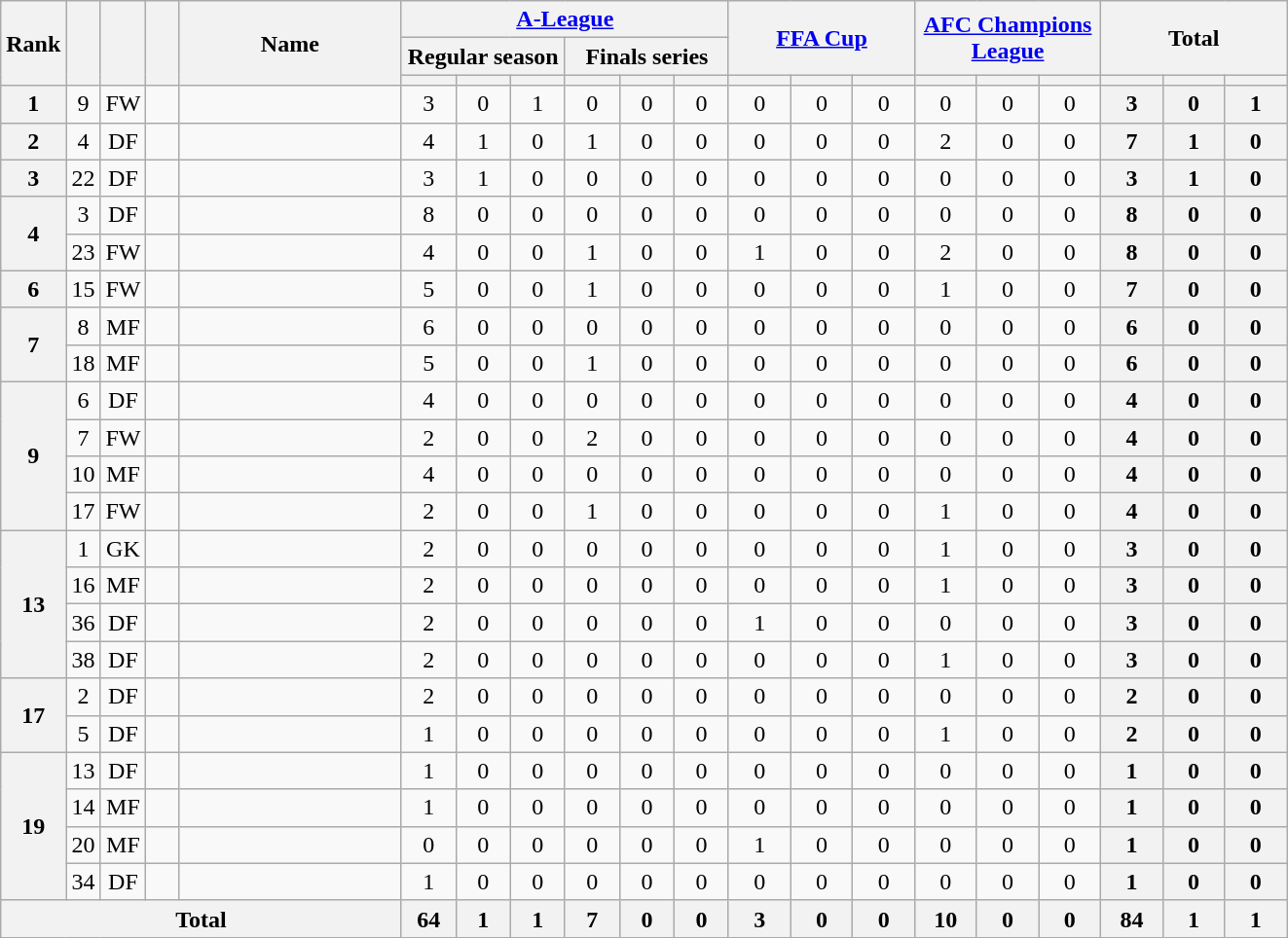<table class="wikitable sortable" style="text-align:center;">
<tr>
<th rowspan="3" width="15">Rank</th>
<th rowspan="3" width="15"></th>
<th rowspan="3" width="15"></th>
<th rowspan="3" width="15"></th>
<th rowspan="3" width="145">Name</th>
<th colspan="6" width="120"><a href='#'>A-League</a></th>
<th colspan="3" rowspan="2" width="120"><a href='#'>FFA Cup</a></th>
<th colspan="3" rowspan="2" width="120"><a href='#'>AFC Champions League</a></th>
<th colspan="3" rowspan="2" width="120">Total</th>
</tr>
<tr>
<th colspan="3">Regular season</th>
<th colspan="3">Finals series</th>
</tr>
<tr>
<th style="width:30px"></th>
<th style="width:30px"></th>
<th style="width:30px"></th>
<th style="width:30px"></th>
<th style="width:30px"></th>
<th style="width:30px"></th>
<th style="width:30px"></th>
<th style="width:30px"></th>
<th style="width:30px"></th>
<th style="width:30px"></th>
<th style="width:30px"></th>
<th style="width:30px"></th>
<th style="width:30px"></th>
<th style="width:30px"></th>
<th style="width:30px"></th>
</tr>
<tr>
<th>1</th>
<td>9</td>
<td>FW</td>
<td></td>
<td align="left"><br></td>
<td>3</td>
<td>0</td>
<td>1<br></td>
<td>0</td>
<td>0</td>
<td>0<br></td>
<td>0</td>
<td>0</td>
<td>0<br></td>
<td>0</td>
<td>0</td>
<td>0<br></td>
<th>3</th>
<th>0</th>
<th>1</th>
</tr>
<tr>
<th>2</th>
<td>4</td>
<td>DF</td>
<td></td>
<td align="left"><br></td>
<td>4</td>
<td>1</td>
<td>0<br></td>
<td>1</td>
<td>0</td>
<td>0<br></td>
<td>0</td>
<td>0</td>
<td>0<br></td>
<td>2</td>
<td>0</td>
<td>0<br></td>
<th>7</th>
<th>1</th>
<th>0</th>
</tr>
<tr>
<th>3</th>
<td>22</td>
<td>DF</td>
<td></td>
<td align="left"><br></td>
<td>3</td>
<td>1</td>
<td>0<br></td>
<td>0</td>
<td>0</td>
<td>0<br></td>
<td>0</td>
<td>0</td>
<td>0<br></td>
<td>0</td>
<td>0</td>
<td>0<br></td>
<th>3</th>
<th>1</th>
<th>0</th>
</tr>
<tr>
<th rowspan="2">4</th>
<td>3</td>
<td>DF</td>
<td></td>
<td align="left"><br></td>
<td>8</td>
<td>0</td>
<td>0<br></td>
<td>0</td>
<td>0</td>
<td>0<br></td>
<td>0</td>
<td>0</td>
<td>0<br></td>
<td>0</td>
<td>0</td>
<td>0<br></td>
<th>8</th>
<th>0</th>
<th>0</th>
</tr>
<tr>
<td>23</td>
<td>FW</td>
<td></td>
<td align="left"><br></td>
<td>4</td>
<td>0</td>
<td>0<br></td>
<td>1</td>
<td>0</td>
<td>0<br></td>
<td>1</td>
<td>0</td>
<td>0<br></td>
<td>2</td>
<td>0</td>
<td>0<br></td>
<th>8</th>
<th>0</th>
<th>0</th>
</tr>
<tr>
<th>6</th>
<td>15</td>
<td>FW</td>
<td></td>
<td align="left"><br></td>
<td>5</td>
<td>0</td>
<td>0<br></td>
<td>1</td>
<td>0</td>
<td>0<br></td>
<td>0</td>
<td>0</td>
<td>0<br></td>
<td>1</td>
<td>0</td>
<td>0<br></td>
<th>7</th>
<th>0</th>
<th>0</th>
</tr>
<tr>
<th rowspan="2">7</th>
<td>8</td>
<td>MF</td>
<td></td>
<td align="left"><br></td>
<td>6</td>
<td>0</td>
<td>0<br></td>
<td>0</td>
<td>0</td>
<td>0<br></td>
<td>0</td>
<td>0</td>
<td>0<br></td>
<td>0</td>
<td>0</td>
<td>0<br></td>
<th>6</th>
<th>0</th>
<th>0</th>
</tr>
<tr>
<td>18</td>
<td>MF</td>
<td></td>
<td align="left"><br></td>
<td>5</td>
<td>0</td>
<td>0<br></td>
<td>1</td>
<td>0</td>
<td>0<br></td>
<td>0</td>
<td>0</td>
<td>0<br></td>
<td>0</td>
<td>0</td>
<td>0<br></td>
<th>6</th>
<th>0</th>
<th>0</th>
</tr>
<tr>
<th rowspan="4">9</th>
<td>6</td>
<td>DF</td>
<td></td>
<td align="left"><br></td>
<td>4</td>
<td>0</td>
<td>0<br></td>
<td>0</td>
<td>0</td>
<td>0<br></td>
<td>0</td>
<td>0</td>
<td>0<br></td>
<td>0</td>
<td>0</td>
<td>0<br></td>
<th>4</th>
<th>0</th>
<th>0</th>
</tr>
<tr>
<td>7</td>
<td>FW</td>
<td></td>
<td align="left"><br></td>
<td>2</td>
<td>0</td>
<td>0<br></td>
<td>2</td>
<td>0</td>
<td>0<br></td>
<td>0</td>
<td>0</td>
<td>0<br></td>
<td>0</td>
<td>0</td>
<td>0<br></td>
<th>4</th>
<th>0</th>
<th>0</th>
</tr>
<tr>
<td>10</td>
<td>MF</td>
<td></td>
<td align="left"><br></td>
<td>4</td>
<td>0</td>
<td>0<br></td>
<td>0</td>
<td>0</td>
<td>0<br></td>
<td>0</td>
<td>0</td>
<td>0<br></td>
<td>0</td>
<td>0</td>
<td>0<br></td>
<th>4</th>
<th>0</th>
<th>0</th>
</tr>
<tr>
<td>17</td>
<td>FW</td>
<td></td>
<td align="left"><br></td>
<td>2</td>
<td>0</td>
<td>0<br></td>
<td>1</td>
<td>0</td>
<td>0<br></td>
<td>0</td>
<td>0</td>
<td>0<br></td>
<td>1</td>
<td>0</td>
<td>0<br></td>
<th>4</th>
<th>0</th>
<th>0</th>
</tr>
<tr>
<th rowspan="4">13</th>
<td>1</td>
<td>GK</td>
<td></td>
<td align="left"><br></td>
<td>2</td>
<td>0</td>
<td>0<br></td>
<td>0</td>
<td>0</td>
<td>0<br></td>
<td>0</td>
<td>0</td>
<td>0<br></td>
<td>1</td>
<td>0</td>
<td>0<br></td>
<th>3</th>
<th>0</th>
<th>0</th>
</tr>
<tr>
<td>16</td>
<td>MF</td>
<td></td>
<td align="left"><br></td>
<td>2</td>
<td>0</td>
<td>0<br></td>
<td>0</td>
<td>0</td>
<td>0<br></td>
<td>0</td>
<td>0</td>
<td>0<br></td>
<td>1</td>
<td>0</td>
<td>0<br></td>
<th>3</th>
<th>0</th>
<th>0</th>
</tr>
<tr>
<td>36</td>
<td>DF</td>
<td></td>
<td align="left"><br></td>
<td>2</td>
<td>0</td>
<td>0<br></td>
<td>0</td>
<td>0</td>
<td>0<br></td>
<td>1</td>
<td>0</td>
<td>0<br></td>
<td>0</td>
<td>0</td>
<td>0<br></td>
<th>3</th>
<th>0</th>
<th>0</th>
</tr>
<tr>
<td>38</td>
<td>DF</td>
<td></td>
<td align="left"><br></td>
<td>2</td>
<td>0</td>
<td>0<br></td>
<td>0</td>
<td>0</td>
<td>0<br></td>
<td>0</td>
<td>0</td>
<td>0<br></td>
<td>1</td>
<td>0</td>
<td>0<br></td>
<th>3</th>
<th>0</th>
<th>0</th>
</tr>
<tr>
<th rowspan="2">17</th>
<td>2</td>
<td>DF</td>
<td></td>
<td align="left"><br></td>
<td>2</td>
<td>0</td>
<td>0<br></td>
<td>0</td>
<td>0</td>
<td>0<br></td>
<td>0</td>
<td>0</td>
<td>0<br></td>
<td>0</td>
<td>0</td>
<td>0<br></td>
<th>2</th>
<th>0</th>
<th>0</th>
</tr>
<tr>
<td>5</td>
<td>DF</td>
<td></td>
<td align="left"><br></td>
<td>1</td>
<td>0</td>
<td>0<br></td>
<td>0</td>
<td>0</td>
<td>0<br></td>
<td>0</td>
<td>0</td>
<td>0<br></td>
<td>1</td>
<td>0</td>
<td>0<br></td>
<th>2</th>
<th>0</th>
<th>0</th>
</tr>
<tr>
<th rowspan="4">19</th>
<td>13</td>
<td>DF</td>
<td></td>
<td align="left"><br></td>
<td>1</td>
<td>0</td>
<td>0<br></td>
<td>0</td>
<td>0</td>
<td>0<br></td>
<td>0</td>
<td>0</td>
<td>0<br></td>
<td>0</td>
<td>0</td>
<td>0<br></td>
<th>1</th>
<th>0</th>
<th>0</th>
</tr>
<tr>
<td>14</td>
<td>MF</td>
<td></td>
<td align="left"><br></td>
<td>1</td>
<td>0</td>
<td>0<br></td>
<td>0</td>
<td>0</td>
<td>0<br></td>
<td>0</td>
<td>0</td>
<td>0<br></td>
<td>0</td>
<td>0</td>
<td>0<br></td>
<th>1</th>
<th>0</th>
<th>0</th>
</tr>
<tr>
<td>20</td>
<td>MF</td>
<td></td>
<td align="left"><br></td>
<td>0</td>
<td>0</td>
<td>0<br></td>
<td>0</td>
<td>0</td>
<td>0<br></td>
<td>1</td>
<td>0</td>
<td>0<br></td>
<td>0</td>
<td>0</td>
<td>0<br></td>
<th>1</th>
<th>0</th>
<th>0</th>
</tr>
<tr>
<td>34</td>
<td>DF</td>
<td></td>
<td align="left"><br></td>
<td>1</td>
<td>0</td>
<td>0<br></td>
<td>0</td>
<td>0</td>
<td>0<br></td>
<td>0</td>
<td>0</td>
<td>0<br></td>
<td>0</td>
<td>0</td>
<td>0<br></td>
<th>1</th>
<th>0</th>
<th>0</th>
</tr>
<tr>
<th colspan="5">Total<br></th>
<th>64</th>
<th>1</th>
<th>1<br></th>
<th>7</th>
<th>0</th>
<th>0<br></th>
<th>3</th>
<th>0</th>
<th>0<br></th>
<th>10</th>
<th>0</th>
<th>0<br></th>
<th>84</th>
<th>1</th>
<th>1</th>
</tr>
</table>
